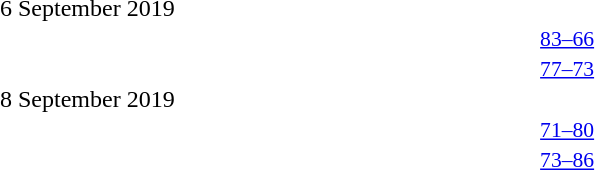<table style="width:100%;" cellspacing="1">
<tr>
<th width=25%></th>
<th width=2%></th>
<th width=6%></th>
<th width=2%></th>
<th width=25%></th>
</tr>
<tr>
<td>6 September 2019</td>
</tr>
<tr style=font-size:90%>
<td align=right></td>
<td></td>
<td align=center><a href='#'>83–66</a></td>
<td></td>
<td></td>
<td></td>
</tr>
<tr style=font-size:90%>
<td align=right></td>
<td></td>
<td align=center><a href='#'>77–73</a></td>
<td></td>
<td></td>
<td></td>
</tr>
<tr>
<td>8 September 2019</td>
</tr>
<tr style=font-size:90%>
<td align=right></td>
<td></td>
<td align=center><a href='#'>71–80</a></td>
<td></td>
<td></td>
<td></td>
</tr>
<tr style=font-size:90%>
<td align=right></td>
<td></td>
<td align=center><a href='#'>73–86</a></td>
<td></td>
<td></td>
<td></td>
</tr>
</table>
